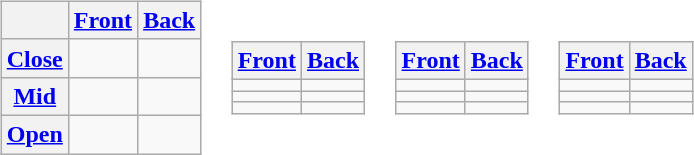<table>
<tr>
<td><br><table class="wikitable" style="text-align:center">
<tr>
<th></th>
<th><a href='#'>Front</a></th>
<th><a href='#'>Back</a></th>
</tr>
<tr>
<th><a href='#'>Close</a></th>
<td></td>
<td></td>
</tr>
<tr>
<th><a href='#'>Mid</a></th>
<td></td>
<td></td>
</tr>
<tr>
<th><a href='#'>Open</a></th>
<td></td>
<td></td>
</tr>
</table>
</td>
<td><br><table class="wikitable" style="text-align:center">
<tr>
<th><a href='#'>Front</a></th>
<th><a href='#'>Back</a></th>
</tr>
<tr>
<td></td>
<td></td>
</tr>
<tr>
<td></td>
<td></td>
</tr>
<tr>
<td></td>
<td></td>
</tr>
</table>
</td>
<td><br><table class="wikitable" style="text-align:center">
<tr>
<th><a href='#'>Front</a></th>
<th><a href='#'>Back</a></th>
</tr>
<tr>
<td></td>
<td></td>
</tr>
<tr>
<td></td>
<td></td>
</tr>
<tr>
<td></td>
<td></td>
</tr>
</table>
</td>
<td><br><table class="wikitable" style="text-align:center">
<tr>
<th><a href='#'>Front</a></th>
<th><a href='#'>Back</a></th>
</tr>
<tr>
<td></td>
<td></td>
</tr>
<tr>
<td></td>
<td></td>
</tr>
<tr>
<td></td>
<td></td>
</tr>
</table>
</td>
</tr>
</table>
